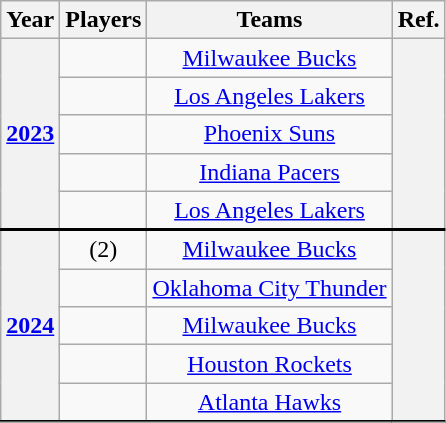<table class="wikitable">
<tr>
<th>Year</th>
<th>Players</th>
<th>Teams</th>
<th class="unsortable">Ref.</th>
</tr>
<tr align=center>
<th rowspan="5"><a href='#'>2023</a></th>
<td></td>
<td><a href='#'>Milwaukee Bucks</a></td>
<th rowspan=5></th>
</tr>
<tr align=center>
<td></td>
<td><a href='#'>Los Angeles Lakers</a></td>
</tr>
<tr align=center>
<td></td>
<td><a href='#'>Phoenix Suns</a></td>
</tr>
<tr align=center>
<td></td>
<td><a href='#'>Indiana Pacers</a></td>
</tr>
<tr align=center>
<td><strong></strong></td>
<td><a href='#'>Los Angeles Lakers</a></td>
</tr>
<tr align=center style="border-top:2px solid black">
<th rowspan="5"><a href='#'>2024</a></th>
<td><strong></strong> (2)</td>
<td><a href='#'>Milwaukee Bucks</a></td>
<th rowspan="5"></th>
</tr>
<tr align=center>
<td></td>
<td><a href='#'>Oklahoma City Thunder</a></td>
</tr>
<tr align=center>
<td></td>
<td><a href='#'>Milwaukee Bucks</a></td>
</tr>
<tr align=center>
<td></td>
<td><a href='#'>Houston Rockets</a></td>
</tr>
<tr align=center>
<td></td>
<td><a href='#'>Atlanta Hawks</a></td>
</tr>
<tr align=center; style="border-top:2px solid black">
</tr>
</table>
